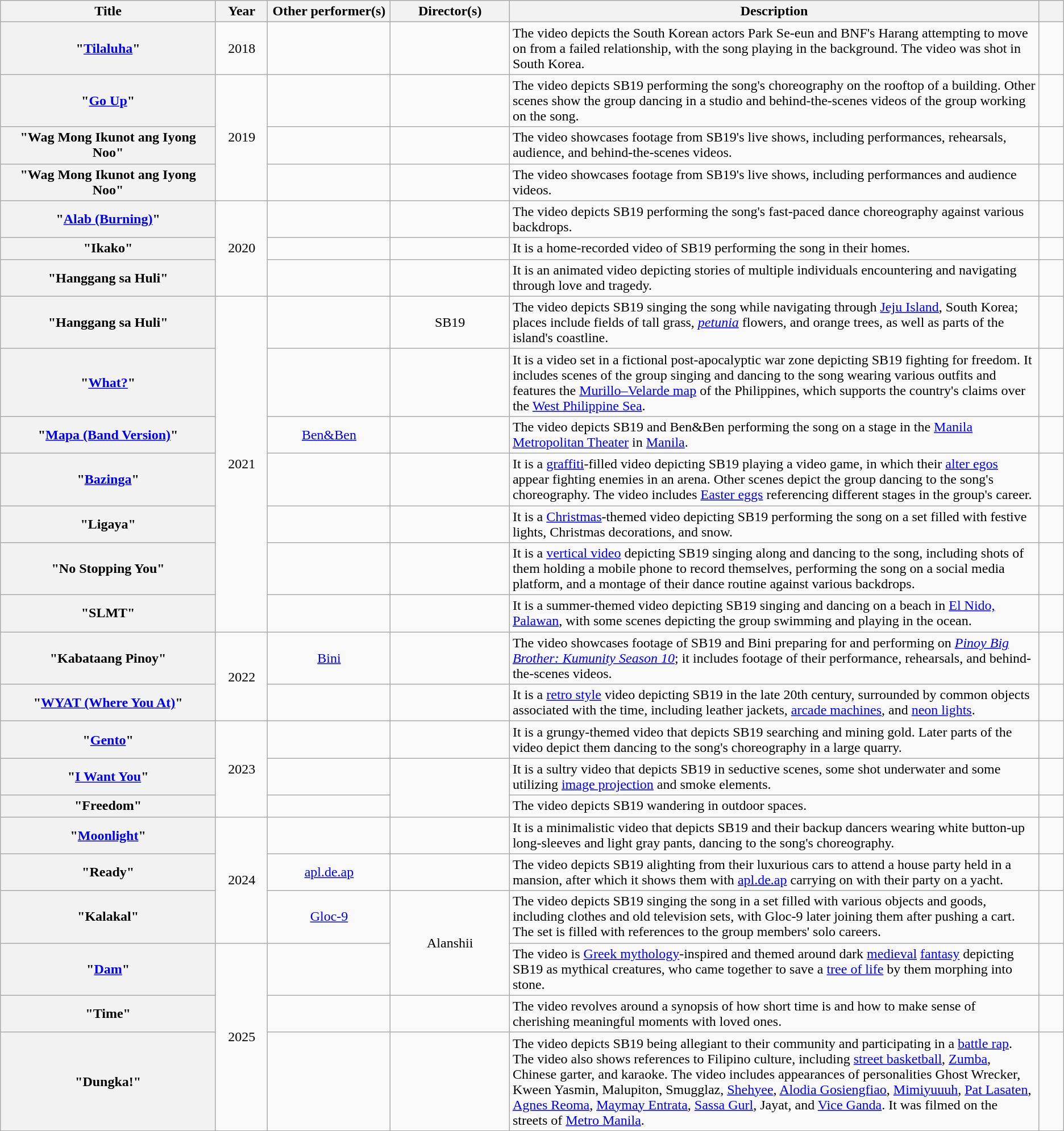<table class="wikitable sortable plainrowheaders" style="text-align: center;">
<tr>
<th scope="col" style="width:20em;">Title</th>
<th scope="col" style="width:4em;">Year</th>
<th scope="col" style="width:10em;">Other performer(s)</th>
<th scope="col" style="width:10em;">Director(s)</th>
<th scope="col" style="width:54em;" class="unsortable">Description</th>
<th scope="col" style="width:2em;" class="unsortable"></th>
</tr>
<tr>
<th scope="row">"<a href='#'>Tilaluha</a>"</th>
<td>2018</td>
<td></td>
<td></td>
<td style="text-align:left;">The video depicts the South Korean actors Park Se-eun and BNF's Harang attempting to move on from a failed relationship, with the song playing in the background. The video was shot in South Korea.</td>
<td></td>
</tr>
<tr>
<th scope="row">"<a href='#'>Go Up</a>"</th>
<td rowspan="3">2019</td>
<td></td>
<td></td>
<td style="text-align:left;">The video depicts SB19 performing the song's choreography on the rooftop of a building. Other scenes show the group dancing in a studio and behind-the-scenes videos of the group working on the song.</td>
<td></td>
</tr>
<tr>
<th scope="row">"Wag Mong Ikunot ang Iyong Noo"</th>
<td></td>
<td></td>
<td style="text-align:left;">The video showcases footage from SB19's live shows, including performances, rehearsals, audience, and behind-the-scenes videos.</td>
<td></td>
</tr>
<tr>
<th scope="row">"Wag Mong Ikunot ang Iyong Noo"<br></th>
<td></td>
<td></td>
<td style="text-align:left;">The video showcases footage from SB19's live shows, including performances and audience videos.</td>
<td></td>
</tr>
<tr>
<th scope="row">"<a href='#'>Alab (Burning)</a>"</th>
<td rowspan="3">2020</td>
<td></td>
<td></td>
<td style="text-align:left;">The video depicts SB19 performing the song's fast-paced dance choreography against various backdrops.</td>
<td></td>
</tr>
<tr>
<th scope="row">"Ikako"</th>
<td></td>
<td></td>
<td style="text-align:left;">It is a home-recorded video of SB19 performing the song in their homes.</td>
<td></td>
</tr>
<tr>
<th scope="row">"Hanggang sa Huli"</th>
<td></td>
<td></td>
<td style="text-align:left;">It is an animated video depicting stories of multiple individuals encountering and navigating through love and tragedy.</td>
<td></td>
</tr>
<tr>
<th scope="row">"Hanggang sa Huli"<br></th>
<td rowspan="7">2021</td>
<td></td>
<td>SB19</td>
<td style="text-align:left;">The video depicts SB19 singing the song while navigating through <a href='#'>Jeju Island</a>, South Korea; places include fields of tall grass, <em><a href='#'>petunia</a></em> flowers, and orange trees, as well as parts of the island's coastline.</td>
<td></td>
</tr>
<tr>
<th scope="row">"<a href='#'>What?</a>"</th>
<td></td>
<td></td>
<td style="text-align:left;">It is a video set in a fictional post-apocalyptic war zone depicting SB19 fighting for freedom. It includes scenes of the group singing and dancing to the song wearing various outfits and features the <a href='#'>Murillo–Velarde map</a> of the Philippines, which supports the country's claims over the <a href='#'>West Philippine Sea</a>.</td>
<td></td>
</tr>
<tr>
<th scope="row">"<a href='#'>Mapa (Band Version)</a>"</th>
<td><a href='#'>Ben&Ben</a></td>
<td></td>
<td style="text-align:left;">The video depicts SB19 and Ben&Ben performing the song on a stage in the <a href='#'>Manila Metropolitan Theater</a> in <a href='#'>Manila</a>.</td>
<td></td>
</tr>
<tr>
<th scope="row">"<a href='#'>Bazinga</a>"</th>
<td></td>
<td></td>
<td style="text-align:left;">It is a <a href='#'>graffiti</a>-filled video depicting SB19 playing a video game, in which their <a href='#'>alter egos</a> appear fighting enemies in an arena. Other scenes depict the group dancing to the song's choreography. The video includes <a href='#'>Easter eggs</a> referencing different stages in the group's career.</td>
<td></td>
</tr>
<tr>
<th scope="row">"Ligaya"</th>
<td></td>
<td></td>
<td style="text-align:left;">It is a <a href='#'>Christmas</a>-themed video depicting SB19 performing the song on a set filled with festive lights, Christmas decorations, and snow.</td>
<td></td>
</tr>
<tr>
<th scope="row">"No Stopping You"</th>
<td></td>
<td></td>
<td style="text-align:left;">It is a <a href='#'>vertical video</a> depicting SB19 singing along and dancing to the song, including shots of them holding a mobile phone to record themselves, performing the song on a social media platform, and a montage of their dance routine against various backdrops.</td>
<td></td>
</tr>
<tr>
<th scope="row">"SLMT"</th>
<td></td>
<td></td>
<td style="text-align:left;">It is a summer-themed video depicting SB19 singing and dancing on a beach in <a href='#'>El Nido, Palawan</a>, with some scenes depicting the group swimming and playing in the ocean.</td>
<td></td>
</tr>
<tr>
<th scope="row">"Kabataang Pinoy"</th>
<td rowspan="2">2022</td>
<td><a href='#'>Bini</a></td>
<td></td>
<td style="text-align:left;">The video showcases footage of SB19 and Bini preparing for and performing on <em><a href='#'>Pinoy Big Brother: Kumunity Season 10</a></em>; it includes footage of their performance, rehearsals, and behind-the-scenes videos.</td>
<td></td>
</tr>
<tr>
<th scope="row">"<a href='#'>WYAT (Where You At)</a>"</th>
<td></td>
<td></td>
<td style="text-align:left;">It is a <a href='#'>retro style</a> video depicting SB19 in the late 20th century, surrounded by common objects associated with the time, including leather jackets, <a href='#'>arcade machines</a>, and <a href='#'>neon lights</a>.</td>
<td></td>
</tr>
<tr>
<th scope="row">"<a href='#'>Gento</a>"</th>
<td rowspan="3">2023</td>
<td></td>
<td></td>
<td style="text-align:left;">It is a grungy-themed video that depicts SB19 searching and mining gold. Later parts of the video depict them dancing to the song's choreography in a large quarry.</td>
<td></td>
</tr>
<tr>
<th scope="row">"<a href='#'>I Want You</a>"</th>
<td></td>
<td rowspan="2"></td>
<td style="text-align:left;">It is a sultry video that depicts SB19 in seductive scenes, some shot underwater and some utilizing <a href='#'>image projection</a> and smoke elements.</td>
<td></td>
</tr>
<tr>
<th scope="row">"Freedom"</th>
<td></td>
<td style="text-align:left;">The video depicts SB19 wandering in outdoor spaces.</td>
<td></td>
</tr>
<tr>
<th scope="row">"<a href='#'>Moonlight</a>"</th>
<td rowspan="3">2024</td>
<td></td>
<td></td>
<td style="text-align:left;">It is a minimalistic video that depicts SB19 and their backup dancers wearing white button-up long-sleeves and light gray pants, dancing to the song's choreography.</td>
<td></td>
</tr>
<tr>
<th scope="row">"Ready"</th>
<td><a href='#'>apl.de.ap</a></td>
<td></td>
<td style="text-align:left;">The video depicts SB19 alighting from their luxurious cars to attend a house party held in a mansion, after which it shows them with <a href='#'>apl.de.ap</a> carrying on with their party on a yacht.</td>
<td></td>
</tr>
<tr>
<th scope="row">"Kalakal"</th>
<td><a href='#'>Gloc-9</a></td>
<td rowspan="2">Alanshii</td>
<td style="text-align:left;">The video depicts SB19 singing the song in a set filled with various objects and goods, including clothes and old television sets, with Gloc-9 later joining them after pushing a cart. The set is filled with references to the group members' solo careers.</td>
<td></td>
</tr>
<tr>
<th scope="row">"<a href='#'>Dam</a>"</th>
<td rowspan="3">2025</td>
<td></td>
<td style="text-align:left;">The video is <a href='#'>Greek mythology</a>-inspired and themed around dark <a href='#'>medieval</a> <a href='#'>fantasy</a> depicting SB19 as mythical creatures, who came together to save a <a href='#'>tree of life</a> by them morphing into stone.</td>
<td></td>
</tr>
<tr>
<th scope="row">"Time"</th>
<td></td>
<td></td>
<td style="text-align:left;">The video revolves around a synopsis of how short time is and how to make sense of cherishing meaningful moments with loved ones.</td>
<td></td>
</tr>
<tr>
<th scope="row">"Dungka!"</th>
<td></td>
<td></td>
<td style="text-align:left;">The video depicts SB19 being allegiant to their community and participating in a <a href='#'>battle rap</a>. The video also shows references to Filipino culture, including <a href='#'>street basketball</a>, <a href='#'>Zumba</a>, Chinese garter, and karaoke. The video includes appearances of personalities Ghost Wrecker, Kween Yasmin, Malupiton, Smugglaz, <a href='#'>Shehyee</a>, <a href='#'>Alodia Gosiengfiao</a>, <a href='#'>Mimiyuuuh</a>, <a href='#'>Pat Lasaten</a>, <a href='#'>Agnes Reoma</a>, <a href='#'>Maymay Entrata</a>, <a href='#'>Sassa Gurl</a>, Jayat, and <a href='#'>Vice Ganda</a>. It was filmed on the streets of <a href='#'>Metro Manila</a>.</td>
<td></td>
</tr>
</table>
